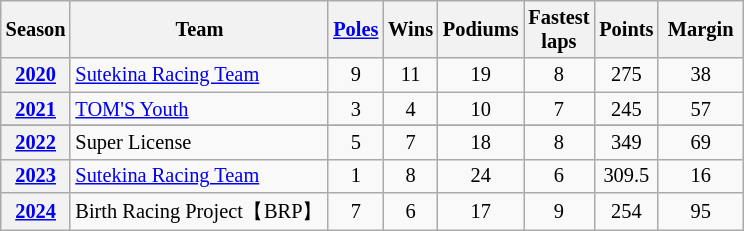<table class="wikitable" style="font-size:85%; text-align:center;">
<tr>
<th scope=col>Season</th>
<th scope=col>Team</th>
<th scope=col><a href='#'>Poles</a></th>
<th scope=col>Wins</th>
<th scope=col>Podiums</th>
<th scope=col width="40">Fastest laps</th>
<th scope=col>Points</th>
<th scope=col width="50">Margin</th>
</tr>
<tr>
<th><a href='#'>2020</a></th>
<td align=left> <a href='#'>Sutekina Racing Team</a></td>
<td>9</td>
<td>11</td>
<td>19</td>
<td>8</td>
<td>275</td>
<td>38</td>
</tr>
<tr>
<th><a href='#'>2021</a></th>
<td align=left> <a href='#'>TOM'S Youth</a></td>
<td>3</td>
<td>4</td>
<td>10</td>
<td>7</td>
<td>245</td>
<td>57</td>
</tr>
<tr>
</tr>
<tr>
<th><a href='#'>2022</a></th>
<td align=left> Super License</td>
<td>5</td>
<td>7</td>
<td>18</td>
<td>8</td>
<td>349</td>
<td>69</td>
</tr>
<tr>
<th><a href='#'>2023</a></th>
<td align=left> <a href='#'>Sutekina Racing Team</a></td>
<td>1</td>
<td>8</td>
<td>24</td>
<td>6</td>
<td>309.5</td>
<td>16</td>
</tr>
<tr>
<th><a href='#'>2024</a></th>
<td align=left> Birth Racing Project【BRP】</td>
<td>7</td>
<td>6</td>
<td>17</td>
<td>9</td>
<td>254</td>
<td>95</td>
</tr>
</table>
